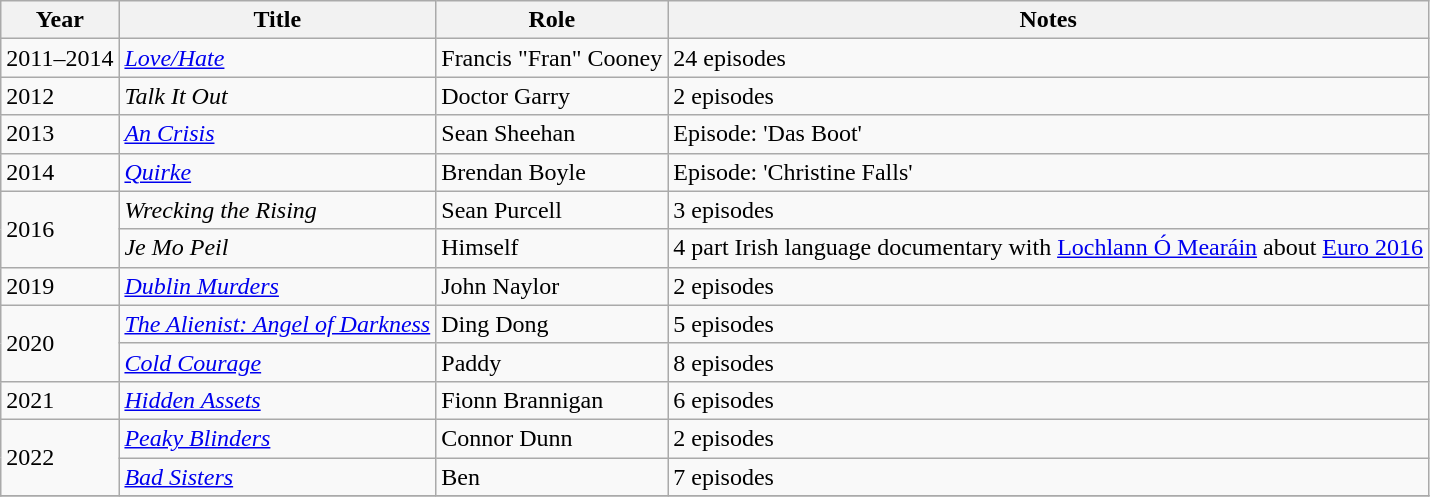<table class="wikitable sortable">
<tr>
<th>Year</th>
<th>Title</th>
<th>Role</th>
<th class="unsortable">Notes</th>
</tr>
<tr>
<td>2011–2014</td>
<td><em><a href='#'>Love/Hate</a></em></td>
<td>Francis "Fran" Cooney</td>
<td>24 episodes</td>
</tr>
<tr>
<td>2012</td>
<td><em>Talk It Out</em></td>
<td>Doctor Garry</td>
<td>2 episodes</td>
</tr>
<tr>
<td>2013</td>
<td><em><a href='#'>An Crisis</a></em></td>
<td>Sean Sheehan</td>
<td>Episode: 'Das Boot'</td>
</tr>
<tr>
<td>2014</td>
<td><em><a href='#'>Quirke</a></em></td>
<td>Brendan Boyle</td>
<td>Episode: 'Christine Falls'</td>
</tr>
<tr>
<td rowspan="2">2016</td>
<td><em>Wrecking the Rising</em></td>
<td>Sean Purcell</td>
<td>3 episodes</td>
</tr>
<tr>
<td><em>Je Mo Peil</em></td>
<td>Himself</td>
<td>4 part Irish language documentary with <a href='#'>Lochlann Ó Mearáin</a> about <a href='#'>Euro 2016</a></td>
</tr>
<tr>
<td>2019</td>
<td><em><a href='#'>Dublin Murders</a></em></td>
<td>John Naylor</td>
<td>2 episodes</td>
</tr>
<tr>
<td rowspan="2">2020</td>
<td><em><a href='#'>The Alienist: Angel of Darkness</a></em></td>
<td>Ding Dong</td>
<td>5 episodes</td>
</tr>
<tr>
<td><em><a href='#'>Cold Courage</a></em></td>
<td>Paddy</td>
<td>8 episodes</td>
</tr>
<tr>
<td>2021</td>
<td><em><a href='#'>Hidden Assets</a></em></td>
<td>Fionn Brannigan</td>
<td>6 episodes</td>
</tr>
<tr>
<td rowspan="2">2022</td>
<td><em><a href='#'>Peaky Blinders</a></em></td>
<td>Connor Dunn</td>
<td>2 episodes</td>
</tr>
<tr>
<td><em><a href='#'>Bad Sisters</a></em></td>
<td>Ben</td>
<td>7 episodes</td>
</tr>
<tr>
</tr>
</table>
